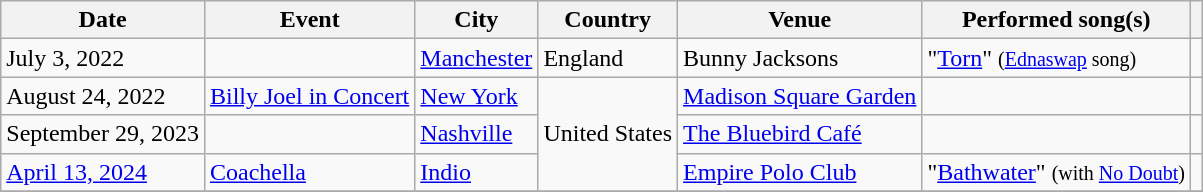<table class="wikitable plainrowheaders">
<tr>
<th scope="col">Date</th>
<th scope="col" class="unsortable">Event</th>
<th scope="col" class="unsortable">City</th>
<th>Country</th>
<th>Venue</th>
<th scope="col" class="unsortable">Performed song(s)</th>
<th scope="col" class="unsortable"></th>
</tr>
<tr>
<td>July 3, 2022</td>
<td></td>
<td><a href='#'>Manchester</a></td>
<td>England</td>
<td>Bunny Jacksons</td>
<td>"<a href='#'>Torn</a>"  <small>(<a href='#'>Ednaswap</a> song)</small></td>
<td></td>
</tr>
<tr>
<td>August 24, 2022</td>
<td><a href='#'>Billy Joel in Concert</a></td>
<td><a href='#'>New York</a></td>
<td rowspan="3">United States</td>
<td><a href='#'>Madison Square Garden</a></td>
<td></td>
<td></td>
</tr>
<tr>
<td>September 29, 2023</td>
<td></td>
<td><a href='#'>Nashville</a></td>
<td><a href='#'>The Bluebird Café</a></td>
<td></td>
<td></td>
</tr>
<tr>
<td><a href='#'>April 13, 2024</a></td>
<td><a href='#'>Coachella</a></td>
<td><a href='#'>Indio</a></td>
<td><a href='#'>Empire Polo Club</a></td>
<td>"<a href='#'>Bathwater</a>" <small>(with <a href='#'>No Doubt</a>)</small></td>
<td></td>
</tr>
<tr>
</tr>
</table>
